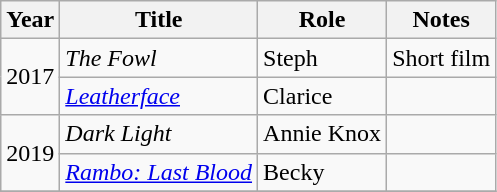<table class="wikitable sortable">
<tr>
<th>Year</th>
<th>Title</th>
<th>Role</th>
<th class="unsortable">Notes</th>
</tr>
<tr>
<td rowspan="2">2017</td>
<td><em>The Fowl</em></td>
<td>Steph</td>
<td>Short film</td>
</tr>
<tr>
<td><em><a href='#'>Leatherface</a></em></td>
<td>Clarice</td>
<td></td>
</tr>
<tr>
<td rowspan="2">2019</td>
<td><em>Dark Light</em></td>
<td>Annie Knox</td>
<td></td>
</tr>
<tr>
<td><em><a href='#'>Rambo: Last Blood</a></em></td>
<td>Becky</td>
<td></td>
</tr>
<tr>
</tr>
</table>
